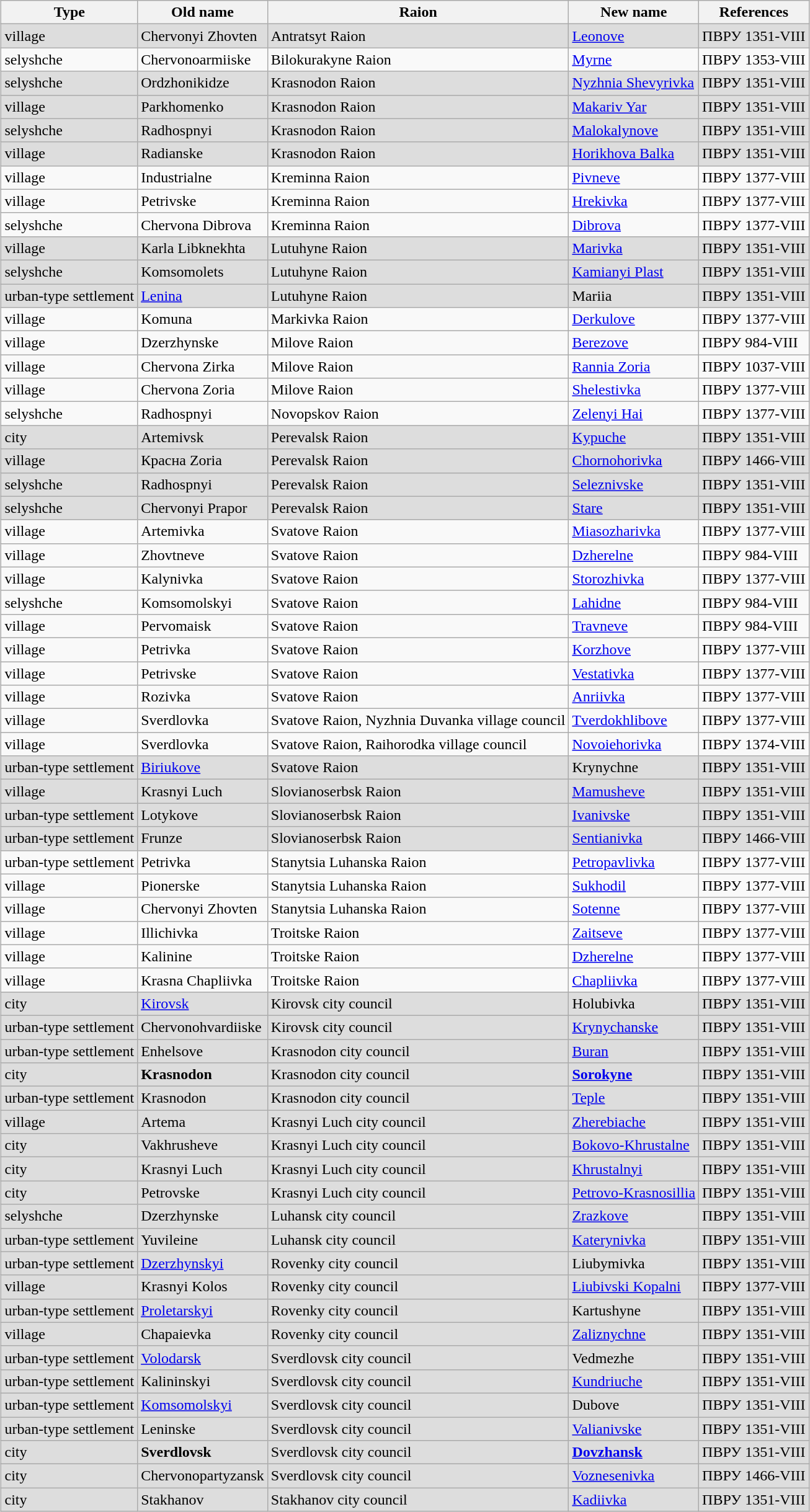<table class="wikitable sortable" style="margin:auto;">
<tr>
<th>Type</th>
<th>Old name</th>
<th>Raion</th>
<th>New name</th>
<th>References</th>
</tr>
<tr bgcolor=#dddddd>
<td>village</td>
<td>Chervonyi Zhovten</td>
<td>Antratsyt Raion</td>
<td><a href='#'>Leonove</a></td>
<td>ПВРУ 1351-VIII</td>
</tr>
<tr>
<td>selyshche</td>
<td>Chervonoarmiiske</td>
<td>Bilokurakyne Raion</td>
<td><a href='#'>Myrne</a></td>
<td>ПВРУ 1353-VIII</td>
</tr>
<tr bgcolor=#dddddd>
<td>selyshche</td>
<td>Ordzhonikidze</td>
<td>Krasnodon Raion</td>
<td><a href='#'>Nyzhnia Shevyrivka</a></td>
<td>ПВРУ 1351-VIII</td>
</tr>
<tr bgcolor=#dddddd>
<td>village</td>
<td>Parkhomenko</td>
<td>Krasnodon Raion</td>
<td><a href='#'>Makariv Yar</a></td>
<td>ПВРУ 1351-VIII</td>
</tr>
<tr bgcolor=#dddddd>
<td>selyshche</td>
<td>Radhospnyi</td>
<td>Krasnodon Raion</td>
<td><a href='#'>Malokalynove</a></td>
<td>ПВРУ 1351-VIII</td>
</tr>
<tr bgcolor=#dddddd>
<td>village</td>
<td>Radianske</td>
<td>Krasnodon Raion</td>
<td><a href='#'>Horikhova Balka</a></td>
<td>ПВРУ 1351-VIII</td>
</tr>
<tr>
<td>village</td>
<td>Industrialne</td>
<td>Kreminna Raion</td>
<td><a href='#'>Pivneve</a></td>
<td>ПВРУ 1377-VIII</td>
</tr>
<tr>
<td>village</td>
<td>Petrivske</td>
<td>Kreminna Raion</td>
<td><a href='#'>Hrekivka</a></td>
<td>ПВРУ 1377-VIII</td>
</tr>
<tr>
<td>selyshche</td>
<td>Chervona Dibrova</td>
<td>Kreminna Raion</td>
<td><a href='#'>Dibrova</a></td>
<td>ПВРУ 1377-VIII</td>
</tr>
<tr bgcolor=#dddddd>
<td>village</td>
<td>Karla Libknekhta</td>
<td>Lutuhyne Raion</td>
<td><a href='#'>Marivka</a></td>
<td>ПВРУ 1351-VIII</td>
</tr>
<tr bgcolor=#dddddd>
<td>selyshche</td>
<td>Komsomolets</td>
<td>Lutuhyne Raion</td>
<td><a href='#'>Kamianyi Plast</a></td>
<td>ПВРУ 1351-VIII</td>
</tr>
<tr bgcolor=#dddddd>
<td>urban-type settlement</td>
<td><a href='#'>Lenina</a></td>
<td>Lutuhyne Raion</td>
<td>Mariia</td>
<td>ПВРУ 1351-VIII</td>
</tr>
<tr>
<td>village</td>
<td>Komuna</td>
<td>Markivka Raion</td>
<td><a href='#'>Derkulove</a></td>
<td>ПВРУ 1377-VIII</td>
</tr>
<tr>
<td>village</td>
<td>Dzerzhynske</td>
<td>Milove Raion</td>
<td><a href='#'>Berezove</a></td>
<td>ПВРУ 984-VIII</td>
</tr>
<tr>
<td>village</td>
<td>Chervona Zirka</td>
<td>Milove Raion</td>
<td><a href='#'>Rannia Zoria</a></td>
<td>ПВРУ 1037-VIII</td>
</tr>
<tr>
<td>village</td>
<td>Chervona Zoria</td>
<td>Milove Raion</td>
<td><a href='#'>Shelestivka</a></td>
<td>ПВРУ 1377-VIII</td>
</tr>
<tr>
<td>selyshche</td>
<td>Radhospnyi</td>
<td>Novopskov Raion</td>
<td><a href='#'>Zelenyi Hai</a></td>
<td>ПВРУ 1377-VIII</td>
</tr>
<tr bgcolor=#dddddd>
<td>city</td>
<td>Artemivsk</td>
<td>Perevalsk Raion</td>
<td><a href='#'>Kypuche</a></td>
<td>ПВРУ 1351-VIII</td>
</tr>
<tr bgcolor=#dddddd>
<td>village</td>
<td>Красна Zoria</td>
<td>Perevalsk Raion</td>
<td><a href='#'>Chornohorivka</a></td>
<td>ПВРУ 1466-VIII</td>
</tr>
<tr bgcolor=#dddddd>
<td>selyshche</td>
<td>Radhospnyi</td>
<td>Perevalsk Raion</td>
<td><a href='#'>Seleznivske</a></td>
<td>ПВРУ 1351-VIII</td>
</tr>
<tr bgcolor=#dddddd>
<td>selyshche</td>
<td>Chervonyi Prapor</td>
<td>Perevalsk Raion</td>
<td><a href='#'>Stare</a></td>
<td>ПВРУ 1351-VIII</td>
</tr>
<tr>
<td>village</td>
<td>Artemivka</td>
<td>Svatove Raion</td>
<td><a href='#'>Miasozharivka</a></td>
<td>ПВРУ 1377-VIII</td>
</tr>
<tr>
<td>village</td>
<td>Zhovtneve</td>
<td>Svatove Raion</td>
<td><a href='#'>Dzherelne</a></td>
<td>ПВРУ 984-VIII</td>
</tr>
<tr>
<td>village</td>
<td>Kalynivka</td>
<td>Svatove Raion</td>
<td><a href='#'>Storozhivka</a></td>
<td>ПВРУ 1377-VIII</td>
</tr>
<tr>
<td>selyshche</td>
<td>Komsomolskyi</td>
<td>Svatove Raion</td>
<td><a href='#'>Lahidne</a></td>
<td>ПВРУ 984-VIII</td>
</tr>
<tr>
<td>village</td>
<td>Pervomaisk</td>
<td>Svatove Raion</td>
<td><a href='#'>Travneve</a></td>
<td>ПВРУ 984-VIII</td>
</tr>
<tr>
<td>village</td>
<td>Petrivka</td>
<td>Svatove Raion</td>
<td><a href='#'>Korzhove</a></td>
<td>ПВРУ 1377-VIII</td>
</tr>
<tr>
<td>village</td>
<td>Petrivske</td>
<td>Svatove Raion</td>
<td><a href='#'>Vestativka</a></td>
<td>ПВРУ 1377-VIII</td>
</tr>
<tr>
<td>village</td>
<td>Rozivka</td>
<td>Svatove Raion</td>
<td><a href='#'>Anriivka</a></td>
<td>ПВРУ 1377-VIII</td>
</tr>
<tr>
<td>village</td>
<td>Sverdlovka</td>
<td>Svatove Raion, Nyzhnia Duvanka village council</td>
<td><a href='#'>Tverdokhlibove</a></td>
<td>ПВРУ 1377-VIII</td>
</tr>
<tr>
<td>village</td>
<td>Sverdlovka</td>
<td>Svatove Raion, Raihorodka village council</td>
<td><a href='#'>Novoiehorivka</a></td>
<td>ПВРУ 1374-VIII</td>
</tr>
<tr bgcolor=#dddddd>
<td>urban-type settlement</td>
<td><a href='#'>Biriukove</a></td>
<td>Svatove Raion</td>
<td>Krynychne</td>
<td>ПВРУ 1351-VIII</td>
</tr>
<tr bgcolor=#dddddd>
<td>village</td>
<td>Krasnyi Luch</td>
<td>Slovianoserbsk Raion</td>
<td><a href='#'>Mamusheve</a></td>
<td>ПВРУ 1351-VIII</td>
</tr>
<tr bgcolor=#dddddd>
<td>urban-type settlement</td>
<td>Lotykove</td>
<td>Slovianoserbsk Raion</td>
<td><a href='#'>Ivanivske</a></td>
<td>ПВРУ 1351-VIII</td>
</tr>
<tr bgcolor=#dddddd>
<td>urban-type settlement</td>
<td>Frunze</td>
<td>Slovianoserbsk Raion</td>
<td><a href='#'>Sentianivka</a></td>
<td>ПВРУ 1466-VIII</td>
</tr>
<tr>
<td>urban-type settlement</td>
<td>Petrivka</td>
<td>Stanytsia Luhanska Raion</td>
<td><a href='#'>Petropavlivka</a></td>
<td>ПВРУ 1377-VIII</td>
</tr>
<tr>
<td>village</td>
<td>Pionerske</td>
<td>Stanytsia Luhanska Raion</td>
<td><a href='#'>Sukhodil</a></td>
<td>ПВРУ 1377-VIII</td>
</tr>
<tr>
<td>village</td>
<td>Chervonyi Zhovten</td>
<td>Stanytsia Luhanska Raion</td>
<td><a href='#'>Sotenne</a></td>
<td>ПВРУ 1377-VIII</td>
</tr>
<tr>
<td>village</td>
<td>Illichivka</td>
<td>Troitske Raion</td>
<td><a href='#'>Zaitseve</a></td>
<td>ПВРУ 1377-VIII</td>
</tr>
<tr>
<td>village</td>
<td>Kalinine</td>
<td>Troitske Raion</td>
<td><a href='#'>Dzherelne</a></td>
<td>ПВРУ 1377-VIII</td>
</tr>
<tr>
<td>village</td>
<td>Krasna Chapliivka</td>
<td>Troitske Raion</td>
<td><a href='#'>Chapliivka</a></td>
<td>ПВРУ 1377-VIII</td>
</tr>
<tr bgcolor=#dddddd>
<td>city</td>
<td><a href='#'>Kirovsk</a></td>
<td>Kirovsk city council</td>
<td>Holubivka</td>
<td>ПВРУ 1351-VIII</td>
</tr>
<tr bgcolor=#dddddd>
<td>urban-type settlement</td>
<td>Chervonohvardiiske</td>
<td>Kirovsk city council</td>
<td><a href='#'>Krynychanske</a></td>
<td>ПВРУ 1351-VIII</td>
</tr>
<tr bgcolor=#dddddd>
<td>urban-type settlement</td>
<td>Enhelsove</td>
<td>Krasnodon city council</td>
<td><a href='#'>Buran</a></td>
<td>ПВРУ 1351-VIII</td>
</tr>
<tr bgcolor=#dddddd>
<td>city</td>
<td><strong>Krasnodon</strong></td>
<td>Krasnodon city council</td>
<td><strong><a href='#'>Sorokyne</a></strong></td>
<td>ПВРУ 1351-VIII</td>
</tr>
<tr bgcolor=#dddddd>
<td>urban-type settlement</td>
<td>Krasnodon</td>
<td>Krasnodon city council</td>
<td><a href='#'>Teple</a></td>
<td>ПВРУ 1351-VIII</td>
</tr>
<tr bgcolor=#dddddd>
<td>village</td>
<td>Artema</td>
<td>Krasnyi Luch city council</td>
<td><a href='#'>Zherebiache</a></td>
<td>ПВРУ 1351-VIII</td>
</tr>
<tr bgcolor=#dddddd>
<td>city</td>
<td>Vakhrusheve</td>
<td>Krasnyi Luch city council</td>
<td><a href='#'>Bokovo-Khrustalne</a></td>
<td>ПВРУ 1351-VIII</td>
</tr>
<tr bgcolor=#dddddd>
<td>city</td>
<td>Krasnyi Luch</td>
<td>Krasnyi Luch city council</td>
<td><a href='#'>Khrustalnyi</a></td>
<td>ПВРУ 1351-VIII</td>
</tr>
<tr bgcolor=#dddddd>
<td>city</td>
<td>Petrovske</td>
<td>Krasnyi Luch city council</td>
<td><a href='#'>Petrovo-Krasnosillia</a></td>
<td>ПВРУ 1351-VIII</td>
</tr>
<tr bgcolor=#dddddd>
<td>selyshche</td>
<td>Dzerzhynske</td>
<td>Luhansk city council</td>
<td><a href='#'>Zrazkove</a></td>
<td>ПВРУ 1351-VIII</td>
</tr>
<tr bgcolor=#dddddd>
<td>urban-type settlement</td>
<td>Yuvileine</td>
<td>Luhansk city council</td>
<td><a href='#'>Katerynivka</a></td>
<td>ПВРУ 1351-VIII</td>
</tr>
<tr bgcolor=#dddddd>
<td>urban-type settlement</td>
<td><a href='#'>Dzerzhynskyi</a></td>
<td>Rovenky city council</td>
<td>Liubymivka</td>
<td>ПВРУ 1351-VIII</td>
</tr>
<tr bgcolor=#dddddd>
<td>village</td>
<td>Krasnyi Kolos</td>
<td>Rovenky city council</td>
<td><a href='#'>Liubivski Kopalni</a></td>
<td>ПВРУ 1377-VIII</td>
</tr>
<tr bgcolor=#dddddd>
<td>urban-type settlement</td>
<td><a href='#'>Proletarskyi</a></td>
<td>Rovenky city council</td>
<td>Kartushyne</td>
<td>ПВРУ 1351-VIII</td>
</tr>
<tr bgcolor=#dddddd>
<td>village</td>
<td>Chapaievka</td>
<td>Rovenky city council</td>
<td><a href='#'>Zaliznychne</a></td>
<td>ПВРУ 1351-VIII</td>
</tr>
<tr bgcolor=#dddddd>
<td>urban-type settlement</td>
<td><a href='#'>Volodarsk</a></td>
<td>Sverdlovsk city council</td>
<td>Vedmezhe</td>
<td>ПВРУ 1351-VIII</td>
</tr>
<tr bgcolor=#dddddd>
<td>urban-type settlement</td>
<td>Kalininskyi</td>
<td>Sverdlovsk city council</td>
<td><a href='#'>Kundriuche</a></td>
<td>ПВРУ 1351-VIII</td>
</tr>
<tr bgcolor=#dddddd>
<td>urban-type settlement</td>
<td><a href='#'>Komsomolskyi</a></td>
<td>Sverdlovsk city council</td>
<td>Dubove</td>
<td>ПВРУ 1351-VIII</td>
</tr>
<tr bgcolor=#dddddd>
<td>urban-type settlement</td>
<td>Leninske</td>
<td>Sverdlovsk city council</td>
<td><a href='#'>Valianivske</a></td>
<td>ПВРУ 1351-VIII</td>
</tr>
<tr bgcolor=#dddddd>
<td>city</td>
<td><strong>Sverdlovsk</strong></td>
<td>Sverdlovsk city council</td>
<td><strong><a href='#'>Dovzhansk</a></strong></td>
<td>ПВРУ 1351-VIII</td>
</tr>
<tr bgcolor=#dddddd>
<td>city</td>
<td>Chervonopartyzansk</td>
<td>Sverdlovsk city council</td>
<td><a href='#'>Voznesenivka</a></td>
<td>ПВРУ 1466-VIII</td>
</tr>
<tr bgcolor=#dddddd>
<td>city</td>
<td>Stakhanov</td>
<td>Stakhanov city council</td>
<td><a href='#'>Kadiivka</a></td>
<td>ПВРУ 1351-VIII</td>
</tr>
</table>
